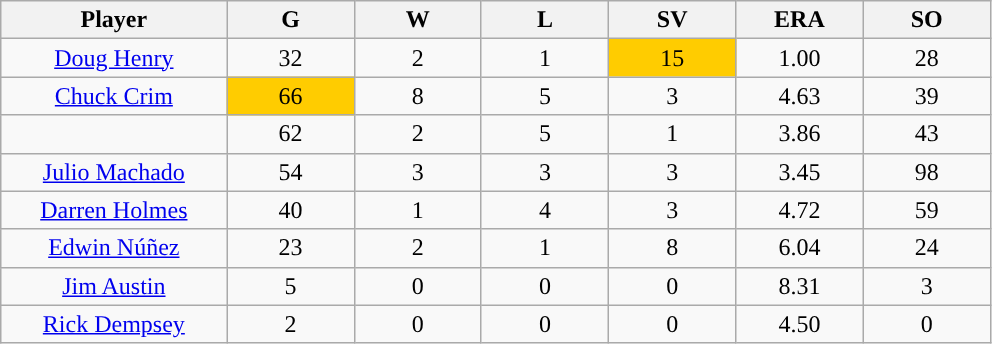<table class="wikitable sortable">
<tr>
<th bgcolor="#DDDDFF" width="16%">Player</th>
<th bgcolor="#DDDDFF" width="9%">G</th>
<th bgcolor="#DDDDFF" width="9%">W</th>
<th bgcolor="#DDDDFF" width="9%">L</th>
<th bgcolor="#DDDDFF" width="9%">SV</th>
<th bgcolor="#DDDDFF" width="9%">ERA</th>
<th bgcolor="#DDDDFF" width="9%">SO</th>
</tr>
<tr align="center">
<td><a href='#'>Doug Henry</a></td>
<td>32</td>
<td>2</td>
<td>1</td>
<td style="background:#fc0;">15</td>
<td>1.00</td>
<td>28</td>
</tr>
<tr align=center>
<td><a href='#'>Chuck Crim</a></td>
<td style="background:#fc0;">66</td>
<td>8</td>
<td>5</td>
<td>3</td>
<td>4.63</td>
<td>39</td>
</tr>
<tr align="center">
<td></td>
<td>62</td>
<td>2</td>
<td>5</td>
<td>1</td>
<td>3.86</td>
<td>43</td>
</tr>
<tr align="center">
<td><a href='#'>Julio Machado</a></td>
<td>54</td>
<td>3</td>
<td>3</td>
<td>3</td>
<td>3.45</td>
<td>98</td>
</tr>
<tr align="center">
<td><a href='#'>Darren Holmes</a></td>
<td>40</td>
<td>1</td>
<td>4</td>
<td>3</td>
<td>4.72</td>
<td>59</td>
</tr>
<tr align="center">
<td><a href='#'>Edwin Núñez</a></td>
<td>23</td>
<td>2</td>
<td>1</td>
<td>8</td>
<td>6.04</td>
<td>24</td>
</tr>
<tr align="center">
<td><a href='#'>Jim Austin</a></td>
<td>5</td>
<td>0</td>
<td>0</td>
<td>0</td>
<td>8.31</td>
<td>3</td>
</tr>
<tr align="center">
<td><a href='#'>Rick Dempsey</a></td>
<td>2</td>
<td>0</td>
<td>0</td>
<td>0</td>
<td>4.50</td>
<td>0</td>
</tr>
</table>
